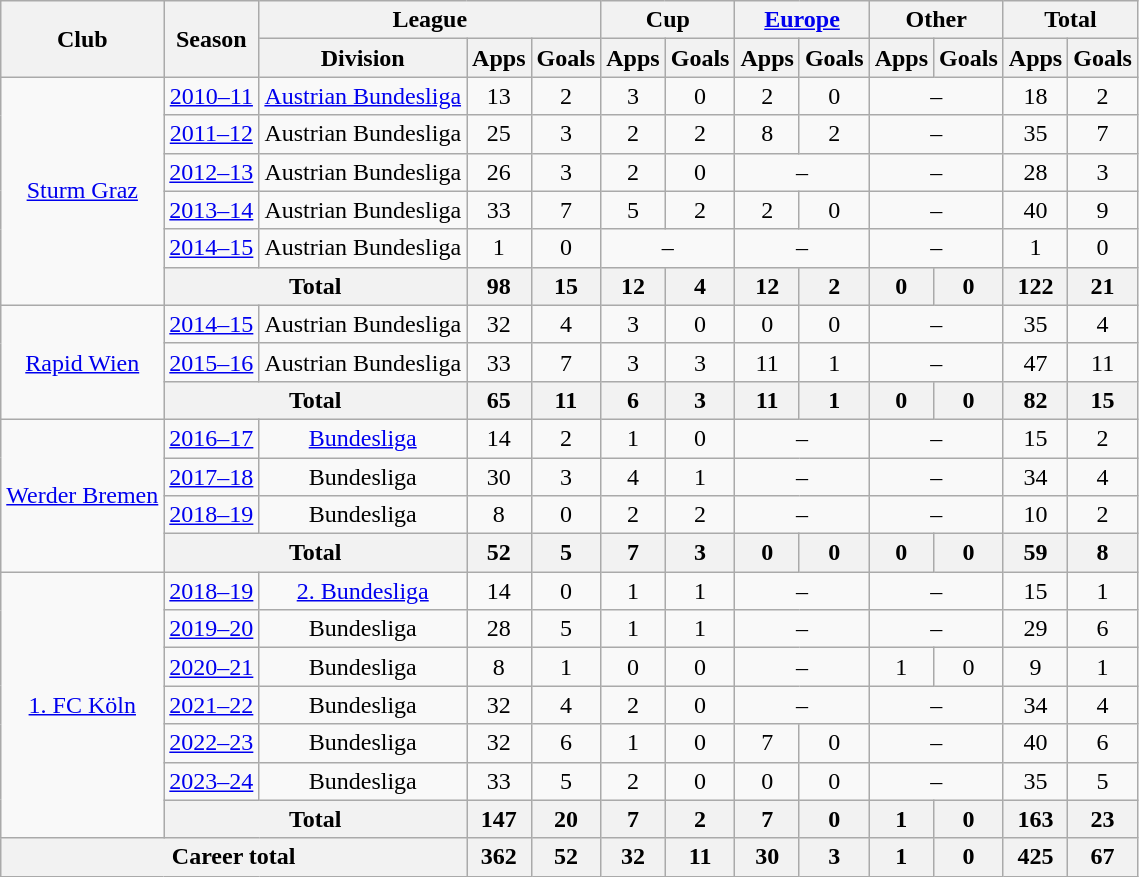<table class="wikitable" style="text-align: center">
<tr>
<th rowspan="2">Club</th>
<th rowspan="2">Season</th>
<th colspan="3">League</th>
<th colspan="2">Cup</th>
<th colspan="2"><a href='#'>Europe</a></th>
<th colspan="2">Other</th>
<th colspan="2">Total</th>
</tr>
<tr>
<th>Division</th>
<th>Apps</th>
<th>Goals</th>
<th>Apps</th>
<th>Goals</th>
<th>Apps</th>
<th>Goals</th>
<th>Apps</th>
<th>Goals</th>
<th>Apps</th>
<th>Goals</th>
</tr>
<tr>
<td rowspan="6"><a href='#'>Sturm Graz</a></td>
<td><a href='#'>2010–11</a></td>
<td><a href='#'>Austrian Bundesliga</a></td>
<td>13</td>
<td>2</td>
<td>3</td>
<td>0</td>
<td>2</td>
<td>0</td>
<td colspan="2">–</td>
<td>18</td>
<td>2</td>
</tr>
<tr>
<td><a href='#'>2011–12</a></td>
<td>Austrian Bundesliga</td>
<td>25</td>
<td>3</td>
<td>2</td>
<td>2</td>
<td>8</td>
<td>2</td>
<td colspan="2">–</td>
<td>35</td>
<td>7</td>
</tr>
<tr>
<td><a href='#'>2012–13</a></td>
<td>Austrian Bundesliga</td>
<td>26</td>
<td>3</td>
<td>2</td>
<td>0</td>
<td colspan="2">–</td>
<td colspan="2">–</td>
<td>28</td>
<td>3</td>
</tr>
<tr>
<td><a href='#'>2013–14</a></td>
<td>Austrian Bundesliga</td>
<td>33</td>
<td>7</td>
<td>5</td>
<td>2</td>
<td>2</td>
<td>0</td>
<td colspan="2">–</td>
<td>40</td>
<td>9</td>
</tr>
<tr>
<td><a href='#'>2014–15</a></td>
<td>Austrian Bundesliga</td>
<td>1</td>
<td>0</td>
<td colspan="2">–</td>
<td colspan="2">–</td>
<td colspan="2">–</td>
<td>1</td>
<td>0</td>
</tr>
<tr>
<th colspan="2">Total</th>
<th>98</th>
<th>15</th>
<th>12</th>
<th>4</th>
<th>12</th>
<th>2</th>
<th>0</th>
<th>0</th>
<th>122</th>
<th>21</th>
</tr>
<tr>
<td rowspan="3"><a href='#'>Rapid Wien</a></td>
<td><a href='#'>2014–15</a></td>
<td>Austrian Bundesliga</td>
<td>32</td>
<td>4</td>
<td>3</td>
<td>0</td>
<td>0</td>
<td>0</td>
<td colspan="2">–</td>
<td>35</td>
<td>4</td>
</tr>
<tr>
<td><a href='#'>2015–16</a></td>
<td>Austrian Bundesliga</td>
<td>33</td>
<td>7</td>
<td>3</td>
<td>3</td>
<td>11</td>
<td>1</td>
<td colspan="2">–</td>
<td>47</td>
<td>11</td>
</tr>
<tr>
<th colspan="2">Total</th>
<th>65</th>
<th>11</th>
<th>6</th>
<th>3</th>
<th>11</th>
<th>1</th>
<th>0</th>
<th>0</th>
<th>82</th>
<th>15</th>
</tr>
<tr>
<td rowspan="4"><a href='#'>Werder Bremen</a></td>
<td><a href='#'>2016–17</a></td>
<td><a href='#'>Bundesliga</a></td>
<td>14</td>
<td>2</td>
<td>1</td>
<td>0</td>
<td colspan="2">–</td>
<td colspan="2">–</td>
<td>15</td>
<td>2</td>
</tr>
<tr>
<td><a href='#'>2017–18</a></td>
<td>Bundesliga</td>
<td>30</td>
<td>3</td>
<td>4</td>
<td>1</td>
<td colspan="2">–</td>
<td colspan="2">–</td>
<td>34</td>
<td>4</td>
</tr>
<tr>
<td><a href='#'>2018–19</a></td>
<td>Bundesliga</td>
<td>8</td>
<td>0</td>
<td>2</td>
<td>2</td>
<td colspan="2">–</td>
<td colspan="2">–</td>
<td>10</td>
<td>2</td>
</tr>
<tr>
<th colspan="2">Total</th>
<th>52</th>
<th>5</th>
<th>7</th>
<th>3</th>
<th>0</th>
<th>0</th>
<th>0</th>
<th>0</th>
<th>59</th>
<th>8</th>
</tr>
<tr>
<td rowspan="7"><a href='#'>1. FC Köln</a></td>
<td><a href='#'>2018–19</a></td>
<td><a href='#'>2. Bundesliga</a></td>
<td>14</td>
<td>0</td>
<td>1</td>
<td>1</td>
<td colspan="2">–</td>
<td colspan="2">–</td>
<td>15</td>
<td>1</td>
</tr>
<tr>
<td><a href='#'>2019–20</a></td>
<td>Bundesliga</td>
<td>28</td>
<td>5</td>
<td>1</td>
<td>1</td>
<td colspan="2">–</td>
<td colspan="2">–</td>
<td>29</td>
<td>6</td>
</tr>
<tr>
<td><a href='#'>2020–21</a></td>
<td>Bundesliga</td>
<td>8</td>
<td>1</td>
<td>0</td>
<td>0</td>
<td colspan="2">–</td>
<td>1</td>
<td>0</td>
<td>9</td>
<td>1</td>
</tr>
<tr>
<td><a href='#'>2021–22</a></td>
<td>Bundesliga</td>
<td>32</td>
<td>4</td>
<td>2</td>
<td>0</td>
<td colspan="2">–</td>
<td colspan="2">–</td>
<td>34</td>
<td>4</td>
</tr>
<tr>
<td><a href='#'>2022–23</a></td>
<td>Bundesliga</td>
<td>32</td>
<td>6</td>
<td>1</td>
<td>0</td>
<td>7</td>
<td>0</td>
<td colspan="2">–</td>
<td>40</td>
<td>6</td>
</tr>
<tr>
<td><a href='#'>2023–24</a></td>
<td>Bundesliga</td>
<td>33</td>
<td>5</td>
<td>2</td>
<td>0</td>
<td>0</td>
<td>0</td>
<td colspan="2">–</td>
<td>35</td>
<td>5</td>
</tr>
<tr>
<th colspan="2">Total</th>
<th>147</th>
<th>20</th>
<th>7</th>
<th>2</th>
<th>7</th>
<th>0</th>
<th>1</th>
<th>0</th>
<th>163</th>
<th>23</th>
</tr>
<tr>
<th colspan="3">Career total</th>
<th>362</th>
<th>52</th>
<th>32</th>
<th>11</th>
<th>30</th>
<th>3</th>
<th>1</th>
<th>0</th>
<th>425</th>
<th>67</th>
</tr>
</table>
